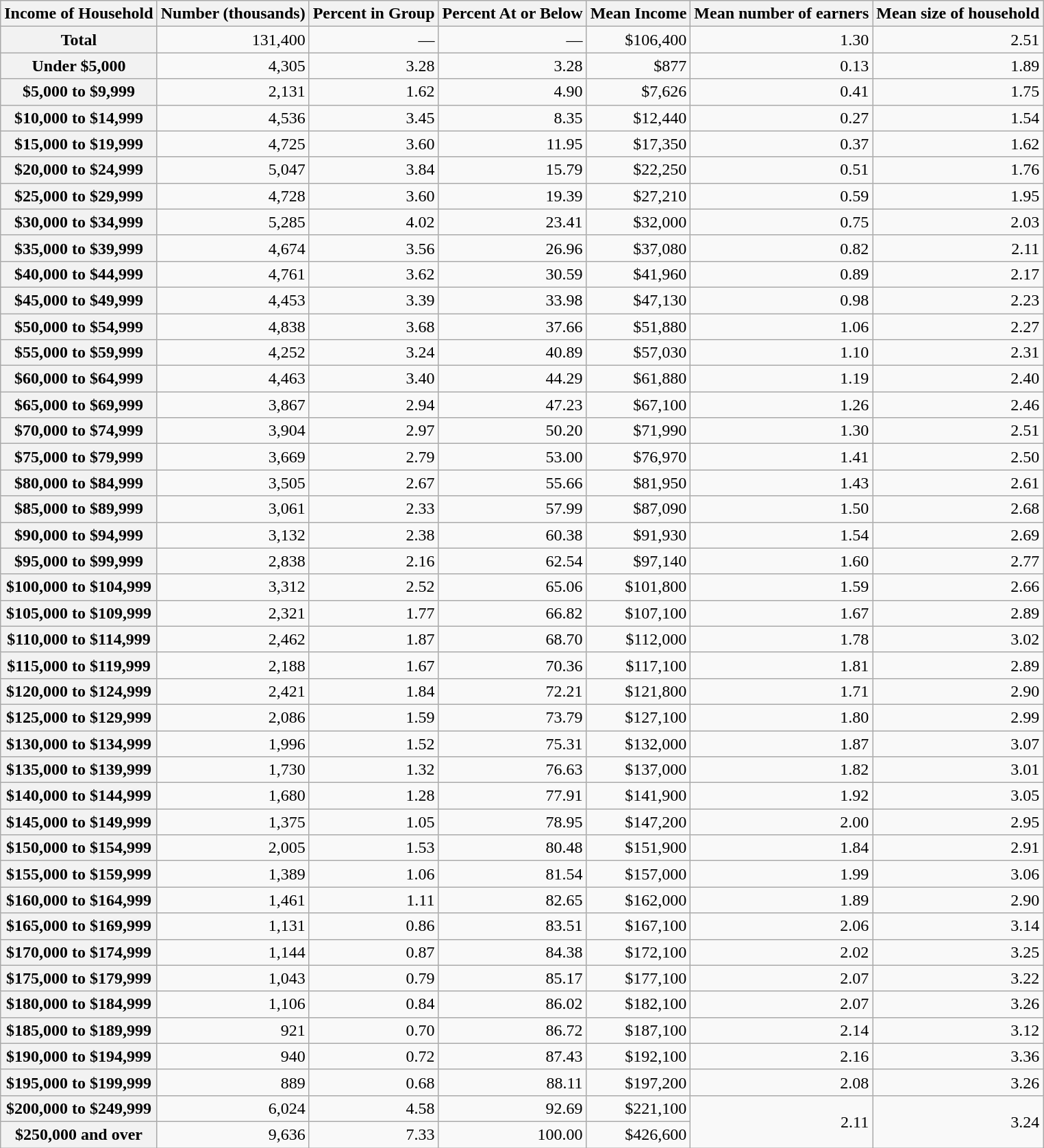<table class="wikitable" style="text-align:right; margin-right:61px">
<tr>
<th>Income of Household</th>
<th>Number (thousands)	</th>
<th>Percent in Group</th>
<th>Percent At or Below</th>
<th>Mean Income	</th>
<th>Mean number of earners	</th>
<th>Mean size of household	</th>
</tr>
<tr>
<th>Total</th>
<td>131,400</td>
<td>—</td>
<td>—</td>
<td>$106,400</td>
<td>1.30</td>
<td>2.51</td>
</tr>
<tr>
<th>Under $5,000</th>
<td>4,305</td>
<td>3.28</td>
<td>3.28</td>
<td>$877</td>
<td>0.13</td>
<td>1.89</td>
</tr>
<tr>
<th>$5,000 to $9,999</th>
<td>2,131</td>
<td>1.62</td>
<td>4.90</td>
<td>$7,626</td>
<td>0.41</td>
<td>1.75</td>
</tr>
<tr>
<th>$10,000 to $14,999</th>
<td>4,536</td>
<td>3.45</td>
<td>8.35</td>
<td>$12,440</td>
<td>0.27</td>
<td>1.54</td>
</tr>
<tr>
<th>$15,000 to $19,999</th>
<td>4,725</td>
<td>3.60</td>
<td>11.95</td>
<td>$17,350</td>
<td>0.37</td>
<td>1.62</td>
</tr>
<tr>
<th>$20,000 to $24,999</th>
<td>5,047</td>
<td>3.84</td>
<td>15.79</td>
<td>$22,250</td>
<td>0.51</td>
<td>1.76</td>
</tr>
<tr>
<th>$25,000 to $29,999</th>
<td>4,728</td>
<td>3.60</td>
<td>19.39</td>
<td>$27,210</td>
<td>0.59</td>
<td>1.95</td>
</tr>
<tr>
<th>$30,000 to $34,999</th>
<td>5,285</td>
<td>4.02</td>
<td>23.41</td>
<td>$32,000</td>
<td>0.75</td>
<td>2.03</td>
</tr>
<tr>
<th>$35,000 to $39,999</th>
<td>4,674</td>
<td>3.56</td>
<td>26.96</td>
<td>$37,080</td>
<td>0.82</td>
<td>2.11</td>
</tr>
<tr>
<th>$40,000 to $44,999</th>
<td>4,761</td>
<td>3.62</td>
<td>30.59</td>
<td>$41,960</td>
<td>0.89</td>
<td>2.17</td>
</tr>
<tr>
<th>$45,000 to $49,999</th>
<td>4,453</td>
<td>3.39</td>
<td>33.98</td>
<td>$47,130</td>
<td>0.98</td>
<td>2.23</td>
</tr>
<tr>
<th>$50,000 to $54,999</th>
<td>4,838</td>
<td>3.68</td>
<td>37.66</td>
<td>$51,880</td>
<td>1.06</td>
<td>2.27</td>
</tr>
<tr>
<th>$55,000 to $59,999</th>
<td>4,252</td>
<td>3.24</td>
<td>40.89</td>
<td>$57,030</td>
<td>1.10</td>
<td>2.31</td>
</tr>
<tr>
<th>$60,000 to $64,999</th>
<td>4,463</td>
<td>3.40</td>
<td>44.29</td>
<td>$61,880</td>
<td>1.19</td>
<td>2.40</td>
</tr>
<tr>
<th>$65,000 to $69,999</th>
<td>3,867</td>
<td>2.94</td>
<td>47.23</td>
<td>$67,100</td>
<td>1.26</td>
<td>2.46</td>
</tr>
<tr>
<th>$70,000 to $74,999</th>
<td>3,904</td>
<td>2.97</td>
<td>50.20</td>
<td>$71,990</td>
<td>1.30</td>
<td>2.51</td>
</tr>
<tr>
<th>$75,000 to $79,999</th>
<td>3,669</td>
<td>2.79</td>
<td>53.00</td>
<td>$76,970</td>
<td>1.41</td>
<td>2.50</td>
</tr>
<tr>
<th>$80,000 to $84,999</th>
<td>3,505</td>
<td>2.67</td>
<td>55.66</td>
<td>$81,950</td>
<td>1.43</td>
<td>2.61</td>
</tr>
<tr>
<th>$85,000 to $89,999</th>
<td>3,061</td>
<td>2.33</td>
<td>57.99</td>
<td>$87,090</td>
<td>1.50</td>
<td>2.68</td>
</tr>
<tr>
<th>$90,000 to $94,999</th>
<td>3,132</td>
<td>2.38</td>
<td>60.38</td>
<td>$91,930</td>
<td>1.54</td>
<td>2.69</td>
</tr>
<tr>
<th>$95,000 to $99,999</th>
<td>2,838</td>
<td>2.16</td>
<td>62.54</td>
<td>$97,140</td>
<td>1.60</td>
<td>2.77</td>
</tr>
<tr>
<th>$100,000 to $104,999</th>
<td>3,312</td>
<td>2.52</td>
<td>65.06</td>
<td>$101,800</td>
<td>1.59</td>
<td>2.66</td>
</tr>
<tr>
<th>$105,000 to $109,999</th>
<td>2,321</td>
<td>1.77</td>
<td>66.82</td>
<td>$107,100</td>
<td>1.67</td>
<td>2.89</td>
</tr>
<tr>
<th>$110,000 to $114,999</th>
<td>2,462</td>
<td>1.87</td>
<td>68.70</td>
<td>$112,000</td>
<td>1.78</td>
<td>3.02</td>
</tr>
<tr>
<th>$115,000 to $119,999</th>
<td>2,188</td>
<td>1.67</td>
<td>70.36</td>
<td>$117,100</td>
<td>1.81</td>
<td>2.89</td>
</tr>
<tr>
<th>$120,000 to $124,999</th>
<td>2,421</td>
<td>1.84</td>
<td>72.21</td>
<td>$121,800</td>
<td>1.71</td>
<td>2.90</td>
</tr>
<tr>
<th>$125,000 to $129,999</th>
<td>2,086</td>
<td>1.59</td>
<td>73.79</td>
<td>$127,100</td>
<td>1.80</td>
<td>2.99</td>
</tr>
<tr>
<th>$130,000 to $134,999</th>
<td>1,996</td>
<td>1.52</td>
<td>75.31</td>
<td>$132,000</td>
<td>1.87</td>
<td>3.07</td>
</tr>
<tr>
<th>$135,000 to $139,999</th>
<td>1,730</td>
<td>1.32</td>
<td>76.63</td>
<td>$137,000</td>
<td>1.82</td>
<td>3.01</td>
</tr>
<tr>
<th>$140,000 to $144,999</th>
<td>1,680</td>
<td>1.28</td>
<td>77.91</td>
<td>$141,900</td>
<td>1.92</td>
<td>3.05</td>
</tr>
<tr>
<th>$145,000 to $149,999</th>
<td>1,375</td>
<td>1.05</td>
<td>78.95</td>
<td>$147,200</td>
<td>2.00</td>
<td>2.95</td>
</tr>
<tr>
<th>$150,000 to $154,999</th>
<td>2,005</td>
<td>1.53</td>
<td>80.48</td>
<td>$151,900</td>
<td>1.84</td>
<td>2.91</td>
</tr>
<tr>
<th>$155,000 to $159,999</th>
<td>1,389</td>
<td>1.06</td>
<td>81.54</td>
<td>$157,000</td>
<td>1.99</td>
<td>3.06</td>
</tr>
<tr>
<th>$160,000 to $164,999</th>
<td>1,461</td>
<td>1.11</td>
<td>82.65</td>
<td>$162,000</td>
<td>1.89</td>
<td>2.90</td>
</tr>
<tr>
<th>$165,000 to $169,999</th>
<td>1,131</td>
<td>0.86</td>
<td>83.51</td>
<td>$167,100</td>
<td>2.06</td>
<td>3.14</td>
</tr>
<tr>
<th>$170,000 to $174,999</th>
<td>1,144</td>
<td>0.87</td>
<td>84.38</td>
<td>$172,100</td>
<td>2.02</td>
<td>3.25</td>
</tr>
<tr>
<th>$175,000 to $179,999</th>
<td>1,043</td>
<td>0.79</td>
<td>85.17</td>
<td>$177,100</td>
<td>2.07</td>
<td>3.22</td>
</tr>
<tr>
<th>$180,000 to $184,999</th>
<td>1,106</td>
<td>0.84</td>
<td>86.02</td>
<td>$182,100</td>
<td>2.07</td>
<td>3.26</td>
</tr>
<tr>
<th>$185,000 to $189,999</th>
<td>921</td>
<td>0.70</td>
<td>86.72</td>
<td>$187,100</td>
<td>2.14</td>
<td>3.12</td>
</tr>
<tr>
<th>$190,000 to $194,999</th>
<td>940</td>
<td>0.72</td>
<td>87.43</td>
<td>$192,100</td>
<td>2.16</td>
<td>3.36</td>
</tr>
<tr>
<th>$195,000 to $199,999</th>
<td>889</td>
<td>0.68</td>
<td>88.11</td>
<td>$197,200</td>
<td>2.08</td>
<td>3.26</td>
</tr>
<tr>
<th>$200,000 to $249,999</th>
<td>6,024</td>
<td>4.58</td>
<td>92.69</td>
<td>$221,100</td>
<td rowspan=2>2.11</td>
<td rowspan=2>3.24</td>
</tr>
<tr>
<th>$250,000 and over</th>
<td>9,636</td>
<td>7.33</td>
<td>100.00</td>
<td>$426,600</td>
</tr>
</table>
